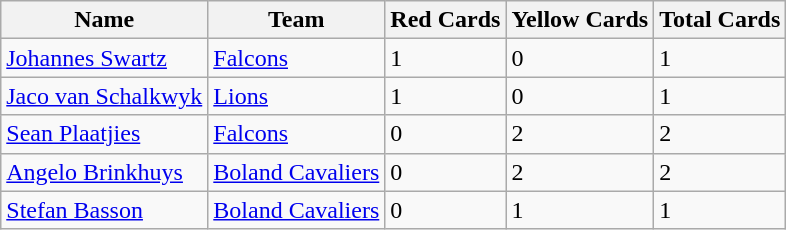<table class="wikitable">
<tr>
<th>Name</th>
<th>Team</th>
<th>Red Cards </th>
<th>Yellow Cards </th>
<th>Total Cards</th>
</tr>
<tr>
<td style="text-align:left;"><a href='#'>Johannes Swartz</a></td>
<td><a href='#'>Falcons</a></td>
<td>1</td>
<td>0</td>
<td>1</td>
</tr>
<tr>
<td style="text-align:left;"><a href='#'>Jaco van Schalkwyk</a></td>
<td><a href='#'>Lions</a></td>
<td>1</td>
<td>0</td>
<td>1</td>
</tr>
<tr>
<td style="text-align:left;"><a href='#'>Sean Plaatjies</a></td>
<td><a href='#'>Falcons</a></td>
<td>0</td>
<td>2</td>
<td>2</td>
</tr>
<tr>
<td style="text-align:left;"><a href='#'>Angelo Brinkhuys</a></td>
<td><a href='#'>Boland Cavaliers</a></td>
<td>0</td>
<td>2</td>
<td>2</td>
</tr>
<tr>
<td style="text-align:left;"><a href='#'>Stefan Basson</a></td>
<td><a href='#'>Boland Cavaliers</a></td>
<td>0</td>
<td>1</td>
<td>1</td>
</tr>
</table>
